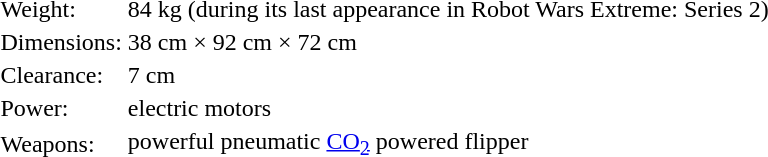<table ->
<tr>
<td>Weight:</td>
<td>84 kg (during its last appearance in Robot Wars Extreme: Series 2)</td>
</tr>
<tr>
<td>Dimensions:</td>
<td>38 cm × 92 cm × 72 cm</td>
</tr>
<tr>
<td>Clearance:</td>
<td>7 cm</td>
</tr>
<tr>
<td>Power:</td>
<td>electric motors</td>
</tr>
<tr>
<td>Weapons:</td>
<td>powerful pneumatic <a href='#'>CO<sub>2</sub></a> powered flipper</td>
</tr>
</table>
